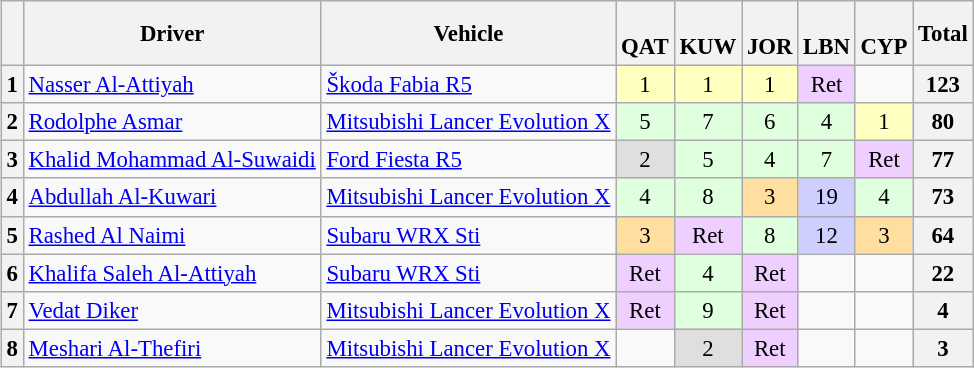<table>
<tr>
<td valign="top"><br><table class="wikitable" style="font-size: 95%; text-align: center;">
<tr>
<th></th>
<th>Driver</th>
<th>Vehicle</th>
<th><br>QAT</th>
<th><br>KUW</th>
<th><br>JOR</th>
<th><br>LBN</th>
<th><br>CYP</th>
<th>Total</th>
</tr>
<tr>
<th>1</th>
<td align=left> <a href='#'>Nasser Al-Attiyah</a></td>
<td align=left><a href='#'>Škoda Fabia R5</a></td>
<td style="background:#ffffbf;">1</td>
<td style="background:#ffffbf;">1</td>
<td style="background:#ffffbf;">1</td>
<td style="background:#efcfff;">Ret</td>
<td></td>
<th>123</th>
</tr>
<tr>
<th>2</th>
<td align=left> <a href='#'>Rodolphe Asmar</a></td>
<td align=left><a href='#'>Mitsubishi Lancer Evolution X</a></td>
<td style="background:#dfffdf;">5</td>
<td style="background:#dfffdf;">7</td>
<td style="background:#dfffdf;">6</td>
<td style="background:#dfffdf;">4</td>
<td style="background:#ffffbf;">1</td>
<th>80</th>
</tr>
<tr>
<th>3</th>
<td align=left> <a href='#'>Khalid Mohammad Al-Suwaidi</a></td>
<td align=left><a href='#'>Ford Fiesta R5</a></td>
<td style="background:#dfdfdf;">2</td>
<td style="background:#dfffdf;">5</td>
<td style="background:#dfffdf;">4</td>
<td style="background:#dfffdf;">7</td>
<td style="background:#efcfff;">Ret</td>
<th>77</th>
</tr>
<tr>
<th>4</th>
<td align=left> <a href='#'>Abdullah Al-Kuwari</a></td>
<td align=left><a href='#'>Mitsubishi Lancer Evolution X</a></td>
<td style="background:#dfffdf;">4</td>
<td style="background:#dfffdf;">8</td>
<td style="background:#ffdf9f;">3</td>
<td style="background:#cfcfff;">19</td>
<td style="background:#dfffdf;">4</td>
<th>73</th>
</tr>
<tr>
<th>5</th>
<td align=left> <a href='#'>Rashed Al Naimi</a></td>
<td align=left><a href='#'>Subaru WRX Sti</a></td>
<td style="background:#ffdf9f;">3</td>
<td style="background:#efcfff;">Ret</td>
<td style="background:#dfffdf;">8</td>
<td style="background:#cfcfff;">12</td>
<td style="background:#ffdf9f;">3</td>
<th>64</th>
</tr>
<tr>
<th>6</th>
<td align=left> <a href='#'>Khalifa Saleh Al-Attiyah</a></td>
<td align=left><a href='#'>Subaru WRX Sti</a></td>
<td style="background:#efcfff;">Ret</td>
<td style="background:#dfffdf;">4</td>
<td style="background:#efcfff;">Ret</td>
<td></td>
<td></td>
<th>22</th>
</tr>
<tr>
<th>7</th>
<td align=left> <a href='#'>Vedat Diker</a></td>
<td align=left><a href='#'>Mitsubishi Lancer Evolution X</a></td>
<td style="background:#efcfff;">Ret</td>
<td style="background:#dfffdf;">9</td>
<td style="background:#efcfff;">Ret</td>
<td></td>
<td></td>
<th>4</th>
</tr>
<tr>
<th>8</th>
<td align=left> <a href='#'>Meshari Al-Thefiri</a></td>
<td align=left><a href='#'>Mitsubishi Lancer Evolution X</a></td>
<td></td>
<td style="background:#dfdfdf;">2</td>
<td style="background:#efcfff;">Ret</td>
<td></td>
<td></td>
<th>3</th>
</tr>
</table>
</td>
<td valign=top><br></td>
</tr>
</table>
